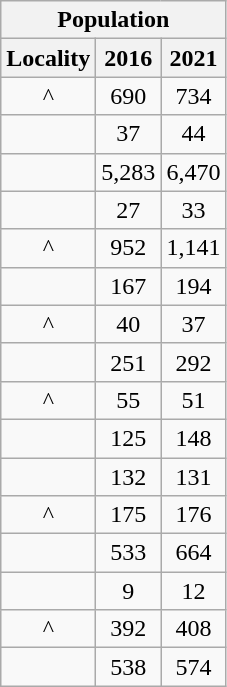<table class="wikitable" style="text-align:center;">
<tr>
<th colspan="3" style="text-align:center;  font-weight:bold">Population</th>
</tr>
<tr>
<th style="text-align:center; background:  font-weight:bold">Locality</th>
<th style="text-align:center; background:  font-weight:bold"><strong>2016</strong></th>
<th style="text-align:center; background:  font-weight:bold"><strong>2021</strong></th>
</tr>
<tr>
<td>^</td>
<td>690</td>
<td>734</td>
</tr>
<tr>
<td></td>
<td>37</td>
<td>44</td>
</tr>
<tr>
<td></td>
<td>5,283</td>
<td>6,470</td>
</tr>
<tr>
<td></td>
<td>27</td>
<td>33</td>
</tr>
<tr>
<td>^</td>
<td>952</td>
<td>1,141</td>
</tr>
<tr>
<td></td>
<td>167</td>
<td>194</td>
</tr>
<tr>
<td>^</td>
<td>40</td>
<td>37</td>
</tr>
<tr>
<td></td>
<td>251</td>
<td>292</td>
</tr>
<tr>
<td>^</td>
<td>55</td>
<td>51</td>
</tr>
<tr>
<td></td>
<td>125</td>
<td>148</td>
</tr>
<tr>
<td></td>
<td>132</td>
<td>131</td>
</tr>
<tr>
<td>^</td>
<td>175</td>
<td>176</td>
</tr>
<tr>
<td></td>
<td>533</td>
<td>664</td>
</tr>
<tr>
<td></td>
<td>9</td>
<td>12</td>
</tr>
<tr>
<td>^</td>
<td>392</td>
<td>408</td>
</tr>
<tr>
<td></td>
<td>538</td>
<td>574</td>
</tr>
</table>
